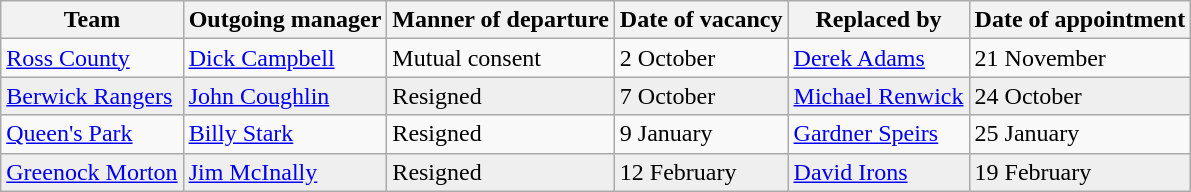<table class="wikitable">
<tr>
<th>Team</th>
<th>Outgoing manager</th>
<th>Manner of departure</th>
<th>Date of vacancy</th>
<th>Replaced by</th>
<th>Date of appointment</th>
</tr>
<tr>
<td><a href='#'>Ross County</a></td>
<td> <a href='#'>Dick Campbell</a></td>
<td>Mutual consent</td>
<td>2 October</td>
<td> <a href='#'>Derek Adams</a></td>
<td>21 November</td>
</tr>
<tr bgcolor="#EFEFEF">
<td><a href='#'>Berwick Rangers</a></td>
<td> <a href='#'>John Coughlin</a></td>
<td>Resigned</td>
<td>7 October</td>
<td> <a href='#'>Michael Renwick</a></td>
<td>24 October</td>
</tr>
<tr>
<td><a href='#'>Queen's Park</a></td>
<td> <a href='#'>Billy Stark</a></td>
<td>Resigned</td>
<td>9 January</td>
<td> <a href='#'>Gardner Speirs</a></td>
<td>25 January</td>
</tr>
<tr bgcolor="#EFEFEF">
<td><a href='#'>Greenock Morton</a></td>
<td> <a href='#'>Jim McInally</a></td>
<td>Resigned</td>
<td>12 February</td>
<td> <a href='#'>David Irons</a></td>
<td>19 February</td>
</tr>
</table>
